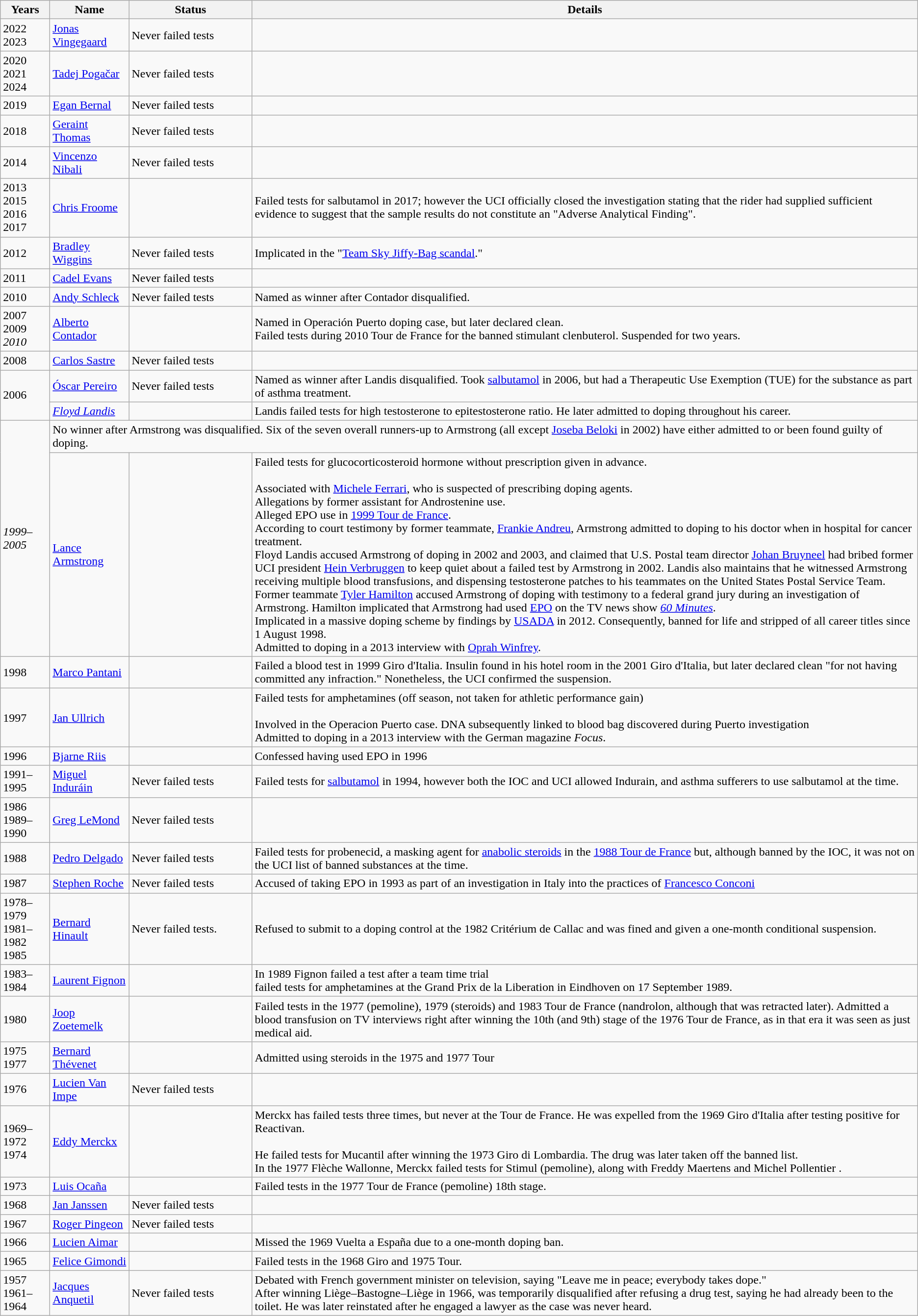<table class="wikitable sortable" border="1">
<tr>
<th width=60>Years</th>
<th width=100>Name</th>
<th width=160>Status</th>
<th>Details</th>
</tr>
<tr>
<td>2022<br>2023</td>
<td><a href='#'>Jonas Vingegaard</a></td>
<td>Never failed tests</td>
<td></td>
</tr>
<tr>
<td>2020<br>2021<br>2024</td>
<td><a href='#'>Tadej Pogačar</a></td>
<td>Never failed tests</td>
<td></td>
</tr>
<tr>
<td>2019</td>
<td><a href='#'>Egan Bernal</a></td>
<td>Never failed tests</td>
<td></td>
</tr>
<tr>
<td>2018</td>
<td><a href='#'>Geraint Thomas</a></td>
<td>Never failed tests</td>
<td></td>
</tr>
<tr>
<td>2014</td>
<td><a href='#'>Vincenzo Nibali</a></td>
<td>Never failed tests</td>
<td></td>
</tr>
<tr>
<td>2013<br>2015<br>2016<br>2017</td>
<td><a href='#'>Chris Froome</a></td>
<td></td>
<td>Failed tests for salbutamol in 2017; however the UCI officially closed the investigation stating that the rider had supplied sufficient evidence to suggest that the sample results do not constitute an "Adverse Analytical Finding".</td>
</tr>
<tr>
<td>2012</td>
<td><a href='#'>Bradley Wiggins</a></td>
<td>Never failed tests</td>
<td>Implicated in the "<a href='#'>Team Sky Jiffy-Bag scandal</a>."</td>
</tr>
<tr>
<td>2011</td>
<td><a href='#'>Cadel Evans</a></td>
<td>Never failed tests</td>
<td></td>
</tr>
<tr>
<td>2010</td>
<td><a href='#'>Andy Schleck</a></td>
<td>Never failed tests</td>
<td>Named as winner after Contador disqualified.</td>
</tr>
<tr>
<td>2007<br>2009<br><em>2010</em></td>
<td><a href='#'>Alberto Contador</a></td>
<td></td>
<td>Named in Operación Puerto doping case, but later declared clean.<br>Failed tests during 2010 Tour de France for the banned stimulant clenbuterol. Suspended for two years.</td>
</tr>
<tr>
<td>2008</td>
<td><a href='#'>Carlos Sastre</a></td>
<td>Never failed tests</td>
<td></td>
</tr>
<tr>
<td rowspan="2">2006</td>
<td><a href='#'>Óscar Pereiro</a></td>
<td>Never failed tests</td>
<td>Named as winner after Landis disqualified. Took <a href='#'>salbutamol</a> in 2006, but had a Therapeutic Use Exemption (TUE) for the substance as part of asthma treatment.</td>
</tr>
<tr>
<td><em><a href='#'>Floyd Landis</a></em></td>
<td></td>
<td>Landis failed tests for high testosterone to epitestosterone ratio. He later admitted to doping throughout his career.</td>
</tr>
<tr>
<td rowspan="2"><em>1999–2005</em></td>
<td colspan="3">No winner after Armstrong was disqualified. Six of the seven overall runners-up to Armstrong (all except <a href='#'>Joseba Beloki</a> in 2002) have either admitted to or been found guilty of doping.</td>
</tr>
<tr>
<td><a href='#'>Lance Armstrong</a></td>
<td></td>
<td>Failed tests for glucocorticosteroid hormone without prescription given in advance.<br><br>Associated with <a href='#'>Michele Ferrari</a>, who is suspected of prescribing doping agents.<br>Allegations by former assistant for Androstenine use.<br>Alleged EPO use in <a href='#'>1999 Tour de France</a>.<br>
According to court testimony by former teammate, <a href='#'>Frankie Andreu</a>, Armstrong admitted to doping to his doctor when in hospital for cancer treatment.<br>
Floyd Landis accused Armstrong of doping in 2002 and 2003, and claimed that U.S. Postal team director <a href='#'>Johan Bruyneel</a> had bribed former UCI president <a href='#'>Hein Verbruggen</a> to keep quiet about a failed test by Armstrong in 2002. Landis also maintains that he witnessed Armstrong receiving multiple blood transfusions, and dispensing testosterone patches to his teammates on the United States Postal Service Team.<br>
Former teammate <a href='#'>Tyler Hamilton</a> accused Armstrong of doping with testimony to a federal grand jury during an investigation of Armstrong. Hamilton implicated that Armstrong had used <a href='#'>EPO</a> on the TV news show <em><a href='#'>60 Minutes</a></em>.<br>
Implicated in a massive doping scheme by findings by <a href='#'>USADA</a> in 2012. Consequently, banned for life and stripped of all career titles since 1 August 1998.<br>Admitted to doping in a 2013 interview with <a href='#'>Oprah Winfrey</a>.</td>
</tr>
<tr>
<td>1998</td>
<td><a href='#'>Marco Pantani</a></td>
<td></td>
<td>Failed a blood test in 1999 Giro d'Italia. Insulin found in his hotel room in the 2001 Giro d'Italia, but later declared clean "for not having committed any infraction." Nonetheless, the UCI confirmed the suspension.</td>
</tr>
<tr>
<td>1997</td>
<td><a href='#'>Jan Ullrich</a></td>
<td></td>
<td>Failed tests for amphetamines (off season, not taken for athletic performance gain)<br><br>Involved in the Operacion Puerto case. DNA subsequently linked to blood bag discovered during Puerto investigation<br>Admitted to doping in a 2013 interview with the German magazine <em>Focus</em>.</td>
</tr>
<tr>
<td>1996</td>
<td><a href='#'>Bjarne Riis</a></td>
<td></td>
<td>Confessed having used EPO in 1996</td>
</tr>
<tr>
<td>1991–1995</td>
<td><a href='#'>Miguel Induráin</a></td>
<td>Never failed tests</td>
<td>Failed tests for <a href='#'>salbutamol</a> in 1994, however both the IOC and UCI allowed Indurain, and asthma sufferers to use salbutamol at the time.</td>
</tr>
<tr>
<td>1986<br>1989–1990</td>
<td><a href='#'>Greg LeMond</a></td>
<td>Never failed tests</td>
<td></td>
</tr>
<tr>
<td>1988</td>
<td><a href='#'>Pedro Delgado</a></td>
<td>Never failed tests</td>
<td>Failed tests for probenecid, a masking agent for <a href='#'>anabolic steroids</a> in the <a href='#'>1988 Tour de France</a> but, although banned by the IOC, it was not on the UCI list of banned substances at the time.</td>
</tr>
<tr>
<td>1987</td>
<td><a href='#'>Stephen Roche</a></td>
<td>Never failed tests</td>
<td>Accused of taking EPO in 1993 as part of an investigation in Italy into the practices of <a href='#'>Francesco Conconi</a></td>
</tr>
<tr>
<td>1978–1979<br>1981–1982<br>1985</td>
<td><a href='#'>Bernard Hinault</a></td>
<td>Never failed tests.</td>
<td>Refused to submit to a doping control at the 1982 Critérium de Callac and was fined and given a one-month conditional suspension.</td>
</tr>
<tr>
<td>1983–1984</td>
<td><a href='#'>Laurent Fignon</a></td>
<td></td>
<td>In 1989 Fignon failed a test after a team time trial<br>failed tests for amphetamines at the Grand Prix de la Liberation in Eindhoven on 17 September 1989.</td>
</tr>
<tr>
<td>1980</td>
<td><a href='#'>Joop Zoetemelk</a></td>
<td></td>
<td>Failed tests in the 1977 (pemoline), 1979 (steroids) and 1983 Tour de France (nandrolon, although that was retracted later). Admitted a blood transfusion on TV interviews right after winning the 10th (and 9th) stage of the 1976 Tour de France, as in that era it was seen as just medical aid.</td>
</tr>
<tr>
<td>1975<br>1977</td>
<td><a href='#'>Bernard Thévenet</a></td>
<td></td>
<td>Admitted using steroids in the 1975 and 1977 Tour</td>
</tr>
<tr>
<td>1976</td>
<td><a href='#'>Lucien Van Impe</a></td>
<td>Never failed tests</td>
<td></td>
</tr>
<tr>
<td>1969–1972<br>1974</td>
<td><a href='#'>Eddy Merckx</a></td>
<td></td>
<td>Merckx has failed tests three times, but never at the Tour de France. He was expelled from the 1969 Giro d'Italia after testing positive for Reactivan.<br><br>He failed tests for Mucantil after winning the 1973 Giro di Lombardia. The drug was later taken off the banned list. <br>
In the 1977 Flèche Wallonne, Merckx failed tests for Stimul (pemoline), along with Freddy Maertens and Michel Pollentier .</td>
</tr>
<tr>
<td>1973</td>
<td><a href='#'>Luis Ocaña</a></td>
<td></td>
<td>Failed tests in the 1977 Tour de France (pemoline) 18th stage.</td>
</tr>
<tr>
<td>1968</td>
<td><a href='#'>Jan Janssen</a></td>
<td>Never failed tests</td>
<td></td>
</tr>
<tr>
<td>1967</td>
<td><a href='#'>Roger Pingeon</a></td>
<td>Never failed tests</td>
<td></td>
</tr>
<tr>
<td>1966</td>
<td><a href='#'>Lucien Aimar</a></td>
<td></td>
<td>Missed the 1969 Vuelta a España due to a one-month doping ban.</td>
</tr>
<tr>
<td>1965</td>
<td><a href='#'>Felice Gimondi</a></td>
<td></td>
<td>Failed tests in the 1968 Giro and 1975 Tour.</td>
</tr>
<tr>
<td>1957<br>1961–1964</td>
<td><a href='#'>Jacques Anquetil</a></td>
<td>Never failed tests </td>
<td>Debated with French government minister on television, saying "Leave me in peace; everybody takes dope." <br>After winning Liège–Bastogne–Liège in 1966, was temporarily disqualified after refusing a drug test, saying he had already been to the toilet. He was later reinstated after he engaged a lawyer as the case was never heard.</td>
</tr>
</table>
